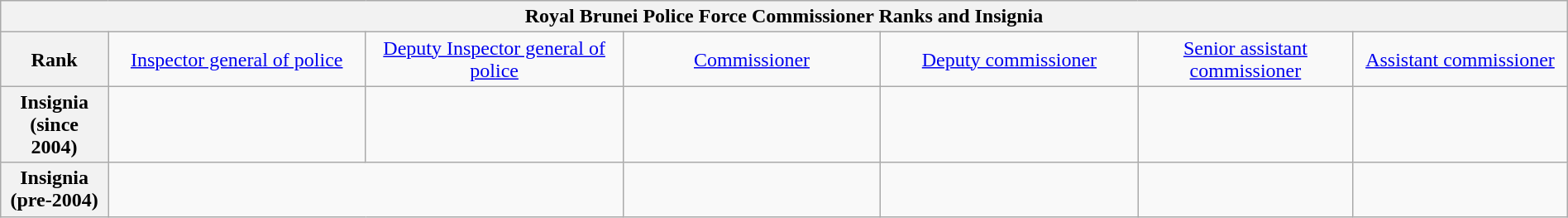<table class="wikitable" width="100%" style="text-align: center;">
<tr>
<th colspan="7">Royal Brunei Police Force Commissioner Ranks and Insignia</th>
</tr>
<tr>
<th width="5%">Rank</th>
<td width="12%"><a href='#'>Inspector general of police</a></td>
<td width="12%"><a href='#'>Deputy Inspector general of police</a></td>
<td width="12%"><a href='#'>Commissioner</a></td>
<td width="12%"><a href='#'>Deputy commissioner</a></td>
<td width="10%"><a href='#'>Senior assistant commissioner</a></td>
<td width="10%"><a href='#'>Assistant commissioner</a></td>
</tr>
<tr>
<th>Insignia (since 2004)</th>
<td></td>
<td></td>
<td></td>
<td></td>
<td></td>
<td></td>
</tr>
<tr>
<th>Insignia (pre-2004)</th>
<td colspan="2"></td>
<td></td>
<td></td>
<td></td>
<td></td>
</tr>
</table>
